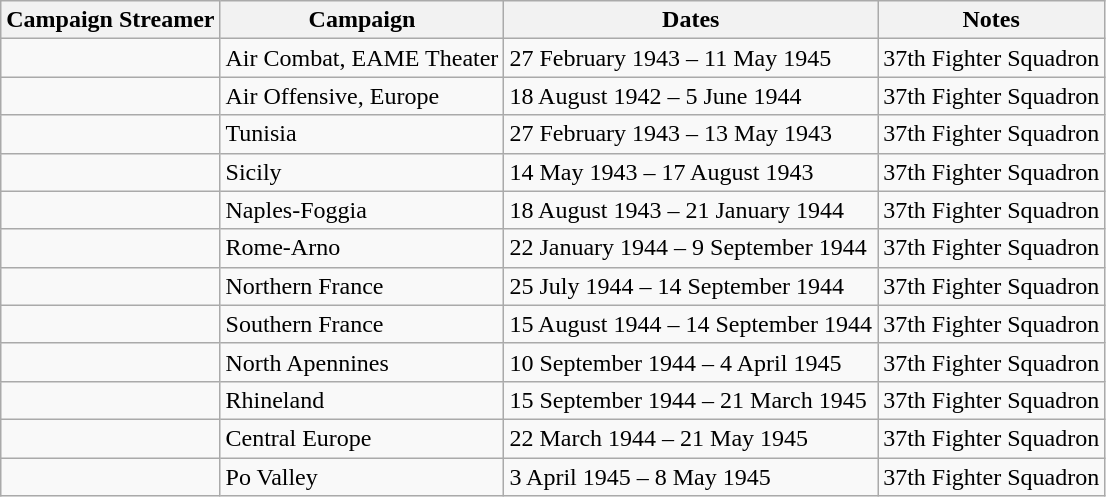<table class="wikitable">
<tr>
<th>Campaign Streamer</th>
<th>Campaign</th>
<th>Dates</th>
<th>Notes</th>
</tr>
<tr>
<td></td>
<td>Air Combat, EAME Theater</td>
<td>27 February 1943 – 11 May 1945</td>
<td>37th Fighter Squadron</td>
</tr>
<tr>
<td></td>
<td>Air Offensive, Europe</td>
<td>18 August 1942 – 5 June 1944</td>
<td>37th Fighter Squadron</td>
</tr>
<tr>
<td></td>
<td>Tunisia</td>
<td>27 February 1943 – 13 May 1943</td>
<td>37th Fighter Squadron</td>
</tr>
<tr>
<td></td>
<td>Sicily</td>
<td>14 May 1943 – 17 August 1943</td>
<td>37th Fighter Squadron</td>
</tr>
<tr>
<td></td>
<td>Naples-Foggia</td>
<td>18 August 1943 – 21 January 1944</td>
<td>37th Fighter Squadron</td>
</tr>
<tr>
<td></td>
<td>Rome-Arno</td>
<td>22 January 1944 – 9 September 1944</td>
<td>37th Fighter Squadron</td>
</tr>
<tr>
<td></td>
<td>Northern France</td>
<td>25 July 1944 – 14 September 1944</td>
<td>37th Fighter Squadron</td>
</tr>
<tr>
<td></td>
<td>Southern France</td>
<td>15 August 1944 – 14 September 1944</td>
<td>37th Fighter Squadron</td>
</tr>
<tr>
<td></td>
<td>North Apennines</td>
<td>10 September 1944 – 4 April 1945</td>
<td>37th Fighter Squadron</td>
</tr>
<tr>
<td></td>
<td>Rhineland</td>
<td>15 September 1944 – 21 March 1945</td>
<td>37th Fighter Squadron</td>
</tr>
<tr>
<td></td>
<td>Central Europe</td>
<td>22 March 1944 – 21 May 1945</td>
<td>37th Fighter Squadron</td>
</tr>
<tr>
<td></td>
<td>Po Valley</td>
<td>3 April 1945 – 8 May 1945</td>
<td>37th Fighter Squadron</td>
</tr>
</table>
